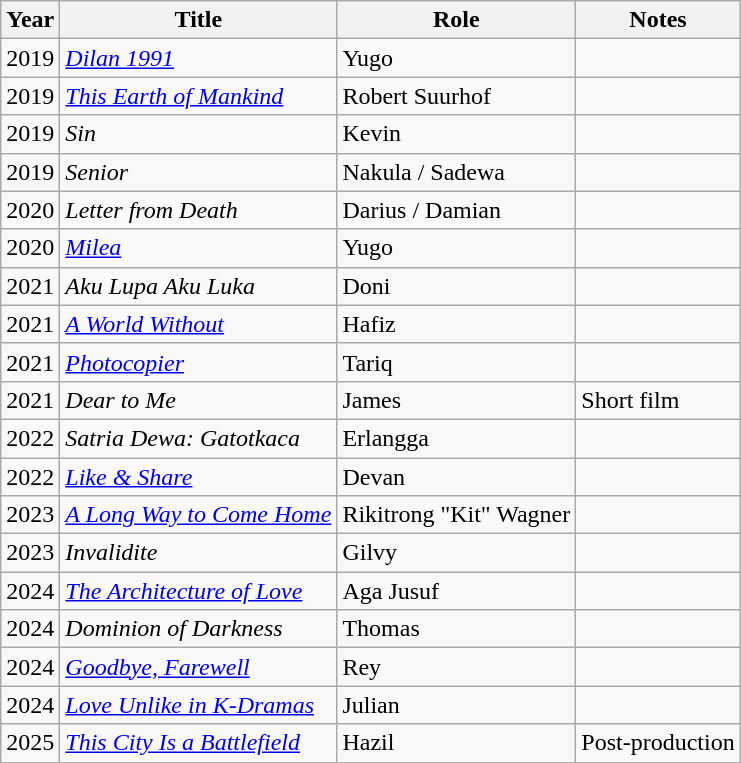<table class="wikitable sortable">
<tr>
<th>Year</th>
<th>Title</th>
<th>Role</th>
<th>Notes</th>
</tr>
<tr>
<td>2019</td>
<td><em><a href='#'>Dilan 1991</a></em></td>
<td>Yugo</td>
<td></td>
</tr>
<tr>
<td>2019</td>
<td><em><a href='#'>This Earth of Mankind</a></em></td>
<td>Robert Suurhof</td>
<td></td>
</tr>
<tr>
<td>2019</td>
<td><em>Sin</em></td>
<td>Kevin</td>
<td></td>
</tr>
<tr>
<td>2019</td>
<td><em>Senior</em></td>
<td>Nakula / Sadewa</td>
</tr>
<tr>
<td>2020</td>
<td><em>Letter from Death</em></td>
<td>Darius / Damian</td>
<td></td>
</tr>
<tr>
<td>2020</td>
<td><em><a href='#'>Milea</a></em></td>
<td>Yugo</td>
<td></td>
</tr>
<tr>
<td>2021</td>
<td><em>Aku Lupa Aku Luka</em></td>
<td>Doni</td>
<td></td>
</tr>
<tr>
<td>2021</td>
<td><em><a href='#'>A World Without</a></em></td>
<td>Hafiz</td>
<td></td>
</tr>
<tr>
<td>2021</td>
<td><em><a href='#'>Photocopier</a></em></td>
<td>Tariq</td>
<td></td>
</tr>
<tr>
<td>2021</td>
<td><em>Dear to Me</em></td>
<td>James</td>
<td>Short film</td>
</tr>
<tr>
<td>2022</td>
<td><em>Satria Dewa: Gatotkaca</em></td>
<td>Erlangga</td>
<td></td>
</tr>
<tr>
<td>2022</td>
<td><em><a href='#'>Like & Share</a></em></td>
<td>Devan</td>
<td></td>
</tr>
<tr>
<td>2023</td>
<td><em><a href='#'>A Long Way to Come Home</a></em></td>
<td>Rikitrong "Kit" Wagner</td>
<td></td>
</tr>
<tr>
<td>2023</td>
<td><em>Invalidite</em></td>
<td>Gilvy</td>
<td></td>
</tr>
<tr>
<td>2024</td>
<td><em><a href='#'>The Architecture of Love</a></em></td>
<td>Aga Jusuf</td>
<td></td>
</tr>
<tr>
<td>2024</td>
<td><em>Dominion of Darkness</em></td>
<td>Thomas</td>
<td></td>
</tr>
<tr>
<td>2024</td>
<td><em><a href='#'>Goodbye, Farewell</a></em></td>
<td>Rey</td>
<td></td>
</tr>
<tr>
<td>2024</td>
<td><em><a href='#'>Love Unlike in K-Dramas</a></em></td>
<td>Julian</td>
<td></td>
</tr>
<tr>
<td>2025</td>
<td><em><a href='#'>This City Is a Battlefield</a></em></td>
<td>Hazil</td>
<td>Post-production</td>
</tr>
<tr>
</tr>
</table>
